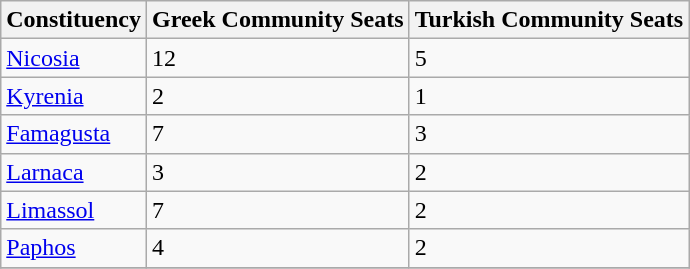<table class="wikitable">
<tr>
<th>Constituency</th>
<th>Greek Community Seats</th>
<th>Turkish Community Seats</th>
</tr>
<tr>
<td><a href='#'>Nicosia</a></td>
<td>12</td>
<td>5</td>
</tr>
<tr>
<td><a href='#'>Kyrenia</a></td>
<td>2</td>
<td>1</td>
</tr>
<tr>
<td><a href='#'>Famagusta</a></td>
<td>7</td>
<td>3</td>
</tr>
<tr>
<td><a href='#'>Larnaca</a></td>
<td>3</td>
<td>2</td>
</tr>
<tr>
<td><a href='#'>Limassol</a></td>
<td>7</td>
<td>2</td>
</tr>
<tr>
<td><a href='#'>Paphos</a></td>
<td>4</td>
<td>2</td>
</tr>
<tr>
</tr>
</table>
